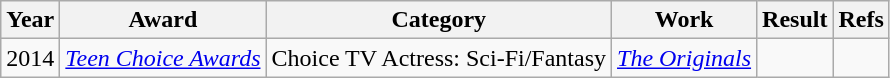<table class="wikitable plainrowheaders" style="margin-right: 0;">
<tr>
<th scope="col">Year</th>
<th scope="col">Award</th>
<th scope="col">Category</th>
<th scope="col">Work</th>
<th scope="col">Result</th>
<th scope="col">Refs</th>
</tr>
<tr>
<td>2014</td>
<td scope="row"><em><a href='#'>Teen Choice Awards</a></em></td>
<td>Choice TV Actress: Sci-Fi/Fantasy</td>
<td><em><a href='#'>The Originals</a></em></td>
<td></td>
<td style="text-align:center;"></td>
</tr>
</table>
